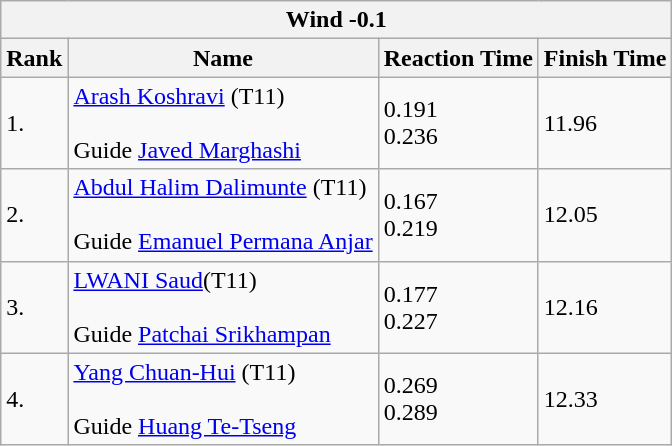<table class="wikitable">
<tr>
<th colspan="4">Wind -0.1</th>
</tr>
<tr>
<th>Rank</th>
<th>Name</th>
<th>Reaction Time</th>
<th>Finish Time</th>
</tr>
<tr>
<td>1.</td>
<td><a href='#'>Arash Koshravi</a> (T11)<br><br>Guide <a href='#'>Javed Marghashi</a>
<br></td>
<td>0.191<br>0.236</td>
<td>11.96</td>
</tr>
<tr>
<td>2.</td>
<td><a href='#'>Abdul Halim Dalimunte</a> (T11)<br><br>
Guide <a href='#'>Emanuel Permana Anjar</a>
<br>
</td>
<td>0.167<br>0.219</td>
<td>12.05</td>
</tr>
<tr>
<td>3.</td>
<td><a href='#'>LWANI Saud</a>(T11)<br><br>Guide <a href='#'>Patchai Srikhampan</a>
<br></td>
<td>0.177<br>0.227</td>
<td>12.16</td>
</tr>
<tr>
<td>4.</td>
<td><a href='#'>Yang Chuan-Hui</a> (T11)<br><br>
Guide <a href='#'>Huang Te-Tseng</a>
<br>
</td>
<td>0.269<br>0.289</td>
<td>12.33</td>
</tr>
</table>
